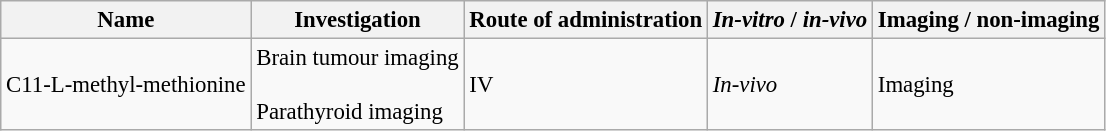<table class="wikitable" style="font-size:95%">
<tr>
<th>Name</th>
<th>Investigation</th>
<th>Route of administration</th>
<th><em>In-vitro</em> / <em>in-vivo</em></th>
<th>Imaging / non-imaging</th>
</tr>
<tr>
<td>C11-L-methyl-methionine</td>
<td>Brain tumour imaging<br><br>Parathyroid imaging</td>
<td>IV</td>
<td><em>In-vivo</em></td>
<td>Imaging</td>
</tr>
</table>
